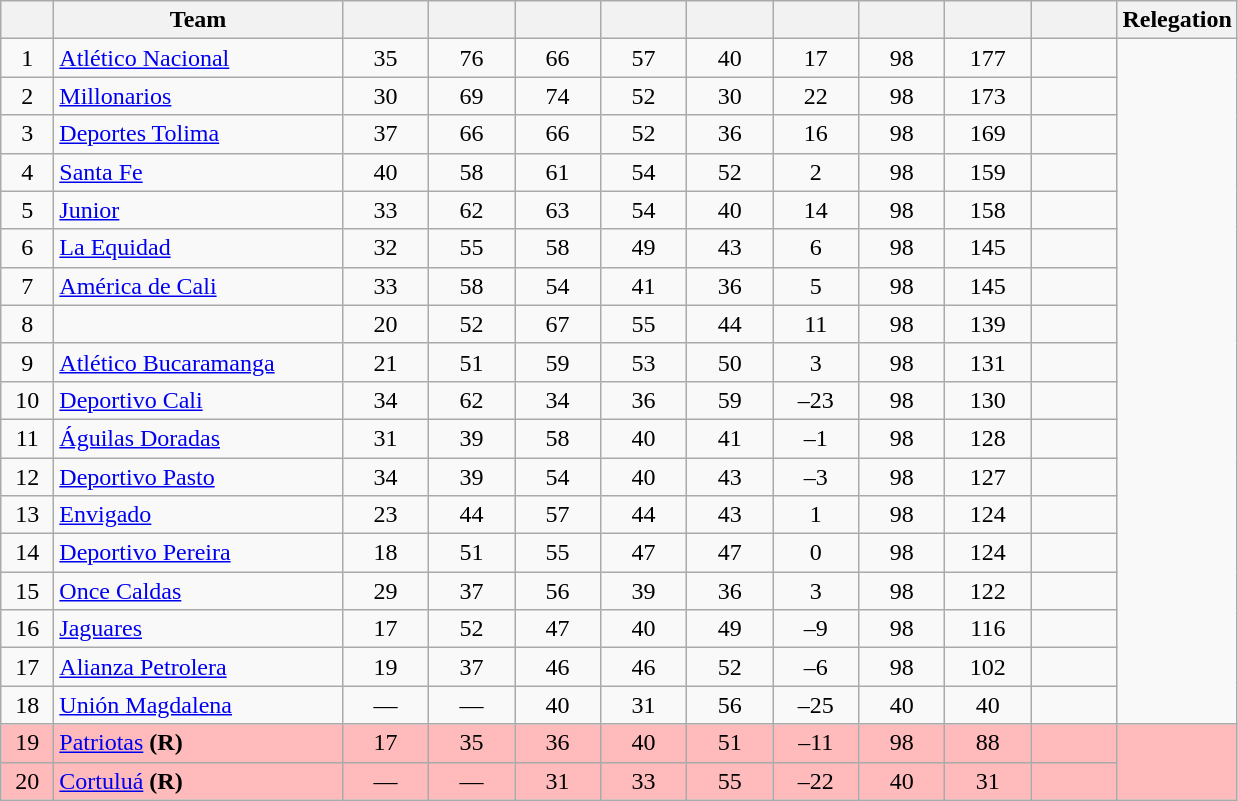<table class="wikitable" style="text-align: center;">
<tr>
<th width=28><br></th>
<th width=185>Team</th>
<th width=50></th>
<th width=50></th>
<th width=50></th>
<th width=50></th>
<th width=50></th>
<th width=50></th>
<th width=50></th>
<th width=50></th>
<th width=50></th>
<th>Relegation</th>
</tr>
<tr>
<td>1</td>
<td align="left"><a href='#'>Atlético Nacional</a></td>
<td>35</td>
<td>76</td>
<td>66</td>
<td>57</td>
<td>40</td>
<td>17</td>
<td>98</td>
<td>177</td>
<td><strong></strong></td>
<td rowspan=18></td>
</tr>
<tr>
<td>2</td>
<td align="left"><a href='#'>Millonarios</a></td>
<td>30</td>
<td>69</td>
<td>74</td>
<td>52</td>
<td>30</td>
<td>22</td>
<td>98</td>
<td>173</td>
<td><strong></strong></td>
</tr>
<tr>
<td>3</td>
<td align="left"><a href='#'>Deportes Tolima</a></td>
<td>37</td>
<td>66</td>
<td>66</td>
<td>52</td>
<td>36</td>
<td>16</td>
<td>98</td>
<td>169</td>
<td><strong></strong></td>
</tr>
<tr>
<td>4</td>
<td align="left"><a href='#'>Santa Fe</a></td>
<td>40</td>
<td>58</td>
<td>61</td>
<td>54</td>
<td>52</td>
<td>2</td>
<td>98</td>
<td>159</td>
<td><strong></strong></td>
</tr>
<tr>
<td>5</td>
<td align="left"><a href='#'>Junior</a></td>
<td>33</td>
<td>62</td>
<td>63</td>
<td>54</td>
<td>40</td>
<td>14</td>
<td>98</td>
<td>158</td>
<td><strong></strong></td>
</tr>
<tr>
<td>6</td>
<td align="left"><a href='#'>La Equidad</a></td>
<td>32</td>
<td>55</td>
<td>58</td>
<td>49</td>
<td>43</td>
<td>6</td>
<td>98</td>
<td>145</td>
<td><strong></strong></td>
</tr>
<tr>
<td>7</td>
<td align="left"><a href='#'>América de Cali</a></td>
<td>33</td>
<td>58</td>
<td>54</td>
<td>41</td>
<td>36</td>
<td>5</td>
<td>98</td>
<td>145</td>
<td><strong></strong></td>
</tr>
<tr>
<td>8</td>
<td align="left"></td>
<td>20</td>
<td>52</td>
<td>67</td>
<td>55</td>
<td>44</td>
<td>11</td>
<td>98</td>
<td>139</td>
<td><strong></strong></td>
</tr>
<tr>
<td>9</td>
<td align="left"><a href='#'>Atlético Bucaramanga</a></td>
<td>21</td>
<td>51</td>
<td>59</td>
<td>53</td>
<td>50</td>
<td>3</td>
<td>98</td>
<td>131</td>
<td><strong></strong></td>
</tr>
<tr>
<td>10</td>
<td align="left"><a href='#'>Deportivo Cali</a></td>
<td>34</td>
<td>62</td>
<td>34</td>
<td>36</td>
<td>59</td>
<td>–23</td>
<td>98</td>
<td>130</td>
<td><strong></strong></td>
</tr>
<tr>
<td>11</td>
<td align="left"><a href='#'>Águilas Doradas</a></td>
<td>31</td>
<td>39</td>
<td>58</td>
<td>40</td>
<td>41</td>
<td>–1</td>
<td>98</td>
<td>128</td>
<td><strong></strong></td>
</tr>
<tr>
<td>12</td>
<td align="left"><a href='#'>Deportivo Pasto</a></td>
<td>34</td>
<td>39</td>
<td>54</td>
<td>40</td>
<td>43</td>
<td>–3</td>
<td>98</td>
<td>127</td>
<td><strong></strong></td>
</tr>
<tr>
<td>13</td>
<td align="left"><a href='#'>Envigado</a></td>
<td>23</td>
<td>44</td>
<td>57</td>
<td>44</td>
<td>43</td>
<td>1</td>
<td>98</td>
<td>124</td>
<td><strong></strong></td>
</tr>
<tr>
<td>14</td>
<td align="left"><a href='#'>Deportivo Pereira</a></td>
<td>18</td>
<td>51</td>
<td>55</td>
<td>47</td>
<td>47</td>
<td>0</td>
<td>98</td>
<td>124</td>
<td><strong></strong></td>
</tr>
<tr>
<td>15</td>
<td align="left"><a href='#'>Once Caldas</a></td>
<td>29</td>
<td>37</td>
<td>56</td>
<td>39</td>
<td>36</td>
<td>3</td>
<td>98</td>
<td>122</td>
<td><strong></strong></td>
</tr>
<tr>
<td>16</td>
<td align="left"><a href='#'>Jaguares</a></td>
<td>17</td>
<td>52</td>
<td>47</td>
<td>40</td>
<td>49</td>
<td>–9</td>
<td>98</td>
<td>116</td>
<td><strong></strong></td>
</tr>
<tr>
<td>17</td>
<td align="left"><a href='#'>Alianza Petrolera</a></td>
<td>19</td>
<td>37</td>
<td>46</td>
<td>46</td>
<td>52</td>
<td>–6</td>
<td>98</td>
<td>102</td>
<td><strong></strong></td>
</tr>
<tr>
<td>18</td>
<td align="left"><a href='#'>Unión Magdalena</a></td>
<td>—</td>
<td>—</td>
<td>40</td>
<td>31</td>
<td>56</td>
<td>–25</td>
<td>40</td>
<td>40</td>
<td><strong></strong></td>
</tr>
<tr bgcolor=#FFBBBB>
<td>19</td>
<td align="left"><a href='#'>Patriotas</a> <strong>(R)</strong></td>
<td>17</td>
<td>35</td>
<td>36</td>
<td>40</td>
<td>51</td>
<td>–11</td>
<td>98</td>
<td>88</td>
<td><strong></strong></td>
<td rowspan=2></td>
</tr>
<tr bgcolor=#FFBBBB>
<td>20</td>
<td align="left"><a href='#'>Cortuluá</a> <strong>(R)</strong></td>
<td>—</td>
<td>—</td>
<td>31</td>
<td>33</td>
<td>55</td>
<td>–22</td>
<td>40</td>
<td>31</td>
<td><strong></strong></td>
</tr>
</table>
